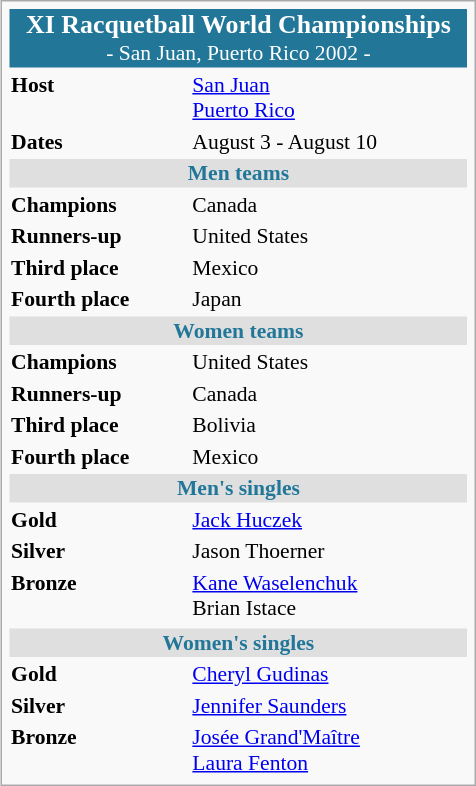<table class="infobox" style="font-size: 90%; width: 22em;">
<tr>
<td colspan="2" style="background: #227799; text-align: center; color:#ffffff;"><big><strong>XI Racquetball World Championships</strong></big><br>- San Juan, Puerto Rico 2002 -</td>
</tr>
<tr style="vertical-align:top;">
<td><strong>Host</strong></td>
<td><a href='#'>San Juan</a> <br> <a href='#'>Puerto Rico</a></td>
</tr>
<tr style="vertical-align:top;">
<td><strong>Dates</strong></td>
<td>August 3 - August 10</td>
</tr>
<tr style="vertical-align:top;">
<td colspan="2" style="background: #dfdfdf; text-align: center; color:#227799;"><strong>Men teams</strong></td>
</tr>
<tr style="vertical-align:top;">
<td><strong>Champions</strong> </td>
<td> Canada</td>
</tr>
<tr>
<td><strong>Runners-up</strong> </td>
<td> United States</td>
</tr>
<tr>
<td><strong>Third place</strong> </td>
<td> Mexico</td>
</tr>
<tr>
<td><strong>Fourth place</strong></td>
<td> Japan</td>
</tr>
<tr style="vertical-align:top;">
<td colspan="2" style="background: #dfdfdf; text-align: center; color:#227799;"><strong>Women teams</strong></td>
</tr>
<tr style="vertical-align:top;">
<td><strong>Champions</strong> </td>
<td> United States</td>
</tr>
<tr>
<td><strong>Runners-up</strong> </td>
<td> Canada</td>
</tr>
<tr>
<td><strong>Third place</strong> </td>
<td> Bolivia</td>
</tr>
<tr>
<td><strong>Fourth place</strong></td>
<td> Mexico</td>
</tr>
<tr style="vertical-align:top;">
<td colspan="2" style="background: #dfdfdf; text-align: center; color:#227799;"><strong>Men's singles</strong></td>
</tr>
<tr style="vertical-align:top;">
<td><strong>Gold</strong> </td>
<td>  <a href='#'>Jack Huczek</a></td>
</tr>
<tr>
<td><strong>Silver</strong> </td>
<td>  Jason Thoerner</td>
</tr>
<tr>
<td><strong>Bronze</strong> </td>
<td>  <a href='#'>Kane Waselenchuk</a><br>  Brian Istace</td>
</tr>
<tr style="vertical-align:top;">
</tr>
<tr style="vertical-align:top;">
<td colspan="2" style="background: #dfdfdf; text-align: center; color:#227799;"><strong>Women's singles</strong></td>
</tr>
<tr style="vertical-align:top;">
<td><strong>Gold</strong> </td>
<td>  <a href='#'>Cheryl Gudinas</a></td>
</tr>
<tr>
<td><strong>Silver</strong> </td>
<td>  <a href='#'>Jennifer Saunders</a></td>
</tr>
<tr>
<td><strong>Bronze</strong> </td>
<td>  <a href='#'>Josée Grand'Maître</a><br>  <a href='#'>Laura Fenton</a></td>
</tr>
</table>
